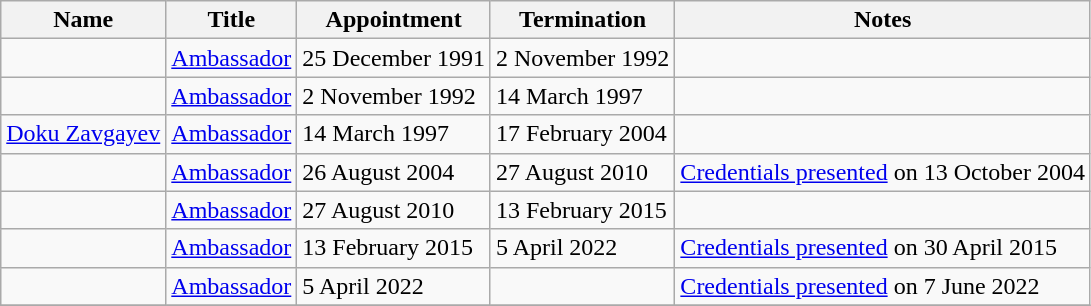<table class="wikitable">
<tr valign="middle">
<th>Name</th>
<th>Title</th>
<th>Appointment</th>
<th>Termination</th>
<th>Notes</th>
</tr>
<tr>
<td></td>
<td><a href='#'>Ambassador</a></td>
<td>25 December 1991</td>
<td>2 November 1992</td>
<td></td>
</tr>
<tr>
<td></td>
<td><a href='#'>Ambassador</a></td>
<td>2 November 1992</td>
<td>14 March 1997</td>
<td></td>
</tr>
<tr>
<td><a href='#'>Doku Zavgayev</a></td>
<td><a href='#'>Ambassador</a></td>
<td>14 March 1997</td>
<td>17 February 2004</td>
<td></td>
</tr>
<tr>
<td></td>
<td><a href='#'>Ambassador</a></td>
<td>26 August 2004</td>
<td>27 August 2010</td>
<td><a href='#'>Credentials presented</a> on 13 October 2004</td>
</tr>
<tr>
<td></td>
<td><a href='#'>Ambassador</a></td>
<td>27 August 2010</td>
<td>13 February 2015</td>
<td></td>
</tr>
<tr>
<td></td>
<td><a href='#'>Ambassador</a></td>
<td>13 February 2015</td>
<td>5 April 2022</td>
<td><a href='#'>Credentials presented</a> on 30 April 2015</td>
</tr>
<tr>
<td></td>
<td><a href='#'>Ambassador</a></td>
<td>5 April 2022</td>
<td></td>
<td><a href='#'>Credentials presented</a> on 7 June 2022</td>
</tr>
<tr>
</tr>
</table>
